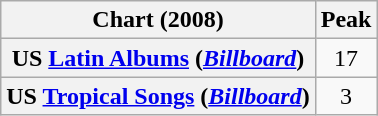<table class="wikitable plainrowheaders" style="text-align:center;">
<tr>
<th scope="col">Chart (2008)</th>
<th scope="col">Peak</th>
</tr>
<tr>
<th scope="row">US <a href='#'>Latin Albums</a> (<em><a href='#'>Billboard</a></em>)</th>
<td style="text-align:center;">17</td>
</tr>
<tr>
<th scope="row">US <a href='#'>Tropical Songs</a> (<em><a href='#'>Billboard</a></em>)</th>
<td style="text-align:center;">3</td>
</tr>
</table>
